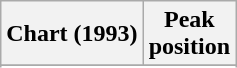<table class="wikitable sortable">
<tr>
<th align="left">Chart (1993)</th>
<th align="center">Peak<br>position</th>
</tr>
<tr>
</tr>
<tr>
</tr>
</table>
